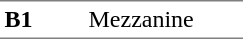<table border=0 cellspacing=0 cellpadding=3>
<tr>
<td style="border-bottom:solid 1px gray;border-top:solid 1px gray;" width=50 valign=top><strong>B1</strong></td>
<td style="border-top:solid 1px gray;border-bottom:solid 1px gray;" width=100 valign=top>Mezzanine</td>
</tr>
</table>
